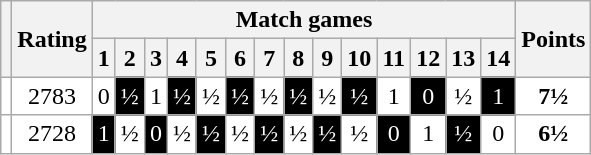<table class="wikitable" style="text-align:center; background:white; color:black">
<tr>
<th rowspan="2"></th>
<th rowspan="2">Rating</th>
<th colspan="14">Match games</th>
<th rowspan="2">Points</th>
</tr>
<tr>
<th>1</th>
<th>2</th>
<th>3</th>
<th>4</th>
<th>5</th>
<th>6</th>
<th>7</th>
<th>8</th>
<th>9</th>
<th>10</th>
<th>11</th>
<th>12</th>
<th>13</th>
<th>14</th>
</tr>
<tr>
<td align="left"></td>
<td>2783</td>
<td>0</td>
<td style="background:black; color:white">½</td>
<td>1</td>
<td style="background:black; color:white">½</td>
<td>½</td>
<td style="background:black; color:white">½</td>
<td>½</td>
<td style="background:black; color:white">½</td>
<td>½</td>
<td style="background:black; color:white">½</td>
<td>1</td>
<td style="background:black; color:white">0</td>
<td>½</td>
<td style="background:black; color:white">1</td>
<td><strong>7½</strong></td>
</tr>
<tr>
<td align="left"></td>
<td>2728</td>
<td style="background:black; color:white">1</td>
<td>½</td>
<td style="background:black; color:white">0</td>
<td>½</td>
<td style="background:black; color:white">½</td>
<td>½</td>
<td style="background:black; color:white">½</td>
<td>½</td>
<td style="background:black; color:white">½</td>
<td>½</td>
<td style="background:black; color:white">0</td>
<td>1</td>
<td style="background:black; color:white">½</td>
<td>0</td>
<td><strong>6½</strong></td>
</tr>
</table>
